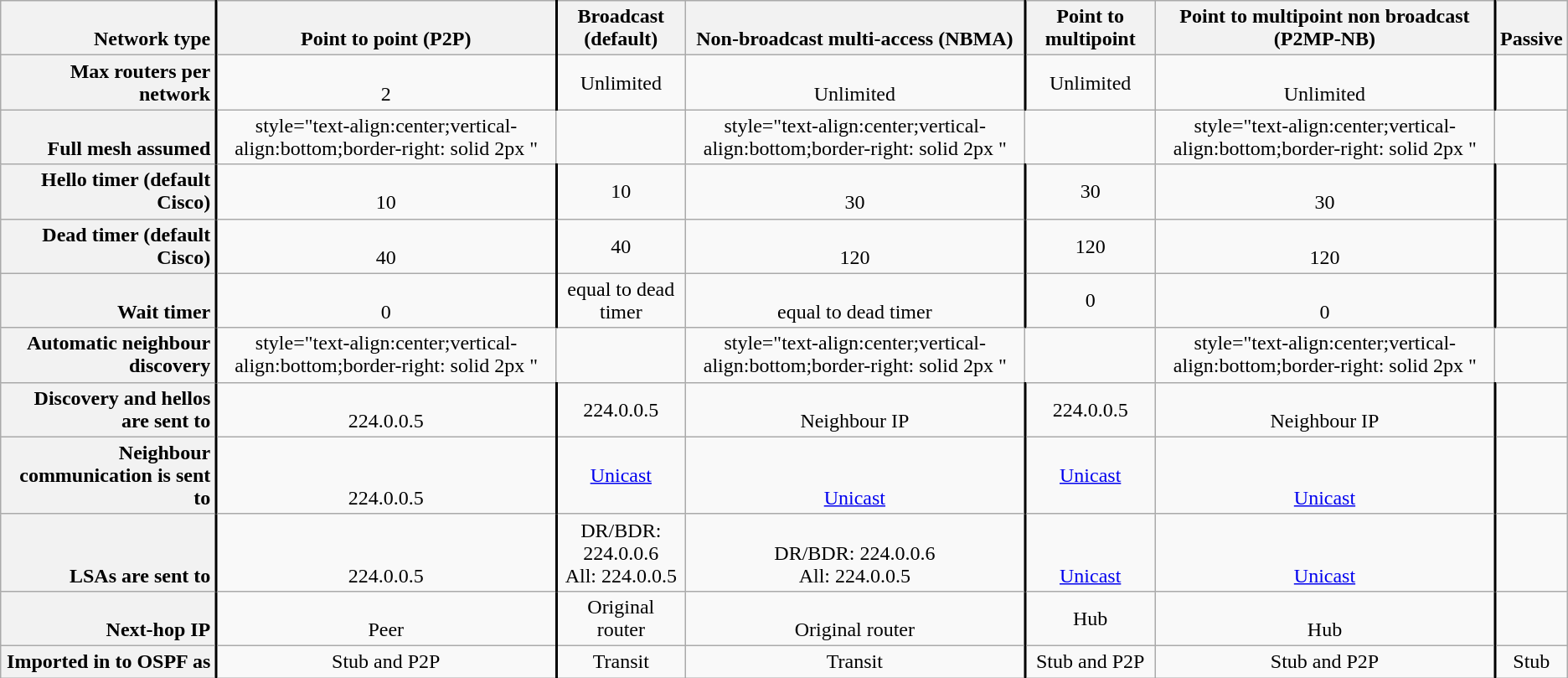<table class="wikitable">
<tr>
<th style="text-align:right;vertical-align:bottom;border-right: solid 2px">Network type</th>
<th style="vertical-align:bottom;border-right: solid 2px ">Point to point (P2P)</th>
<th style="vertical-align:bottom;">Broadcast (default)</th>
<th style="vertical-align:bottom;border-right: solid 2px ">Non-broadcast multi-access (NBMA)</th>
<th style="vertical-align:bottom;">Point to multipoint</th>
<th style="vertical-align:bottom;border-right: solid 2px ">Point to multipoint non broadcast (P2MP-NB)</th>
<th style="vertical-align:bottom;">Passive</th>
</tr>
<tr style="text-align:center;vertical-align:middle;">
<th style="text-align:right;vertical-align:bottom;border-right: solid 2px">Max routers per network</th>
<td style="text-align:center;vertical-align:bottom;border-right: solid 2px">2</td>
<td>Unlimited</td>
<td style="text-align:center;vertical-align:bottom;border-right: solid 2px">Unlimited</td>
<td>Unlimited</td>
<td style="text-align:center;vertical-align:bottom;border-right: solid 2px">Unlimited</td>
<td></td>
</tr>
<tr style="text-align:center;vertical-align:middle;">
<th style="text-align:right;vertical-align:bottom;border-right: solid 2px ">Full mesh assumed</th>
<td>style="text-align:center;vertical-align:bottom;border-right: solid 2px " </td>
<td></td>
<td>style="text-align:center;vertical-align:bottom;border-right: solid 2px " </td>
<td></td>
<td>style="text-align:center;vertical-align:bottom;border-right: solid 2px " </td>
<td></td>
</tr>
<tr style="text-align:center;vertical-align:middle;">
<th style="text-align:right;vertical-align:bottom;border-right: solid 2px ">Hello timer (default Cisco)</th>
<td style="text-align:center;vertical-align:bottom;border-right: solid 2px ">10</td>
<td>10</td>
<td style="text-align:center;vertical-align:bottom;border-right: solid 2px ">30</td>
<td>30</td>
<td style="text-align:center;vertical-align:bottom;border-right: solid 2px ">30</td>
<td></td>
</tr>
<tr style="text-align:center;vertical-align:middle;">
<th style="text-align:right;vertical-align:bottom;border-right: solid 2px">Dead timer (default Cisco)</th>
<td style="text-align:center;vertical-align:bottom;border-right: solid 2px ">40</td>
<td>40</td>
<td style="text-align:center;vertical-align:bottom;border-right: solid 2px ">120</td>
<td>120</td>
<td style="text-align:center;vertical-align:bottom;border-right: solid 2px ">120</td>
<td></td>
</tr>
<tr style="text-align:center;vertical-align:middle;">
<th style="text-align:right;vertical-align:bottom;border-right: solid 2px">Wait timer</th>
<td style="text-align:center;vertical-align:bottom;border-right: solid 2px ">0</td>
<td>equal to dead timer</td>
<td style="text-align:center;vertical-align:bottom;border-right: solid 2px ">equal to dead timer</td>
<td>0</td>
<td style="text-align:center;vertical-align:bottom;border-right: solid 2px ">0</td>
<td></td>
</tr>
<tr style="text-align:center;vertical-align:middle;">
<th style="text-align:right;vertical-align:bottom;border-right: solid 2px ">Automatic neighbour discovery</th>
<td>style="text-align:center;vertical-align:bottom;border-right: solid 2px " </td>
<td></td>
<td>style="text-align:center;vertical-align:bottom;border-right: solid 2px " </td>
<td></td>
<td>style="text-align:center;vertical-align:bottom;border-right: solid 2px " </td>
<td></td>
</tr>
<tr style="text-align:center;vertical-align:middle;">
<th style="text-align:right;vertical-align:bottom;border-right: solid 2px">Discovery and hellos are sent to</th>
<td style="text-align:center;vertical-align:bottom;border-right: solid 2px">224.0.0.5</td>
<td>224.0.0.5</td>
<td style="text-align:center;vertical-align:bottom;border-right: solid 2px">Neighbour IP</td>
<td>224.0.0.5</td>
<td style="text-align:center;vertical-align:bottom;border-right: solid 2px">Neighbour IP</td>
<td></td>
</tr>
<tr style="text-align:center;vertical-align:middle;">
<th style="text-align:right;vertical-align:bottom;border-right: solid 2px ">Neighbour communication is sent to</th>
<td style="text-align:center;vertical-align:bottom;border-right: solid 2px ">224.0.0.5</td>
<td><a href='#'>Unicast</a></td>
<td style="text-align:center;vertical-align:bottom;border-right: solid 2px "><a href='#'>Unicast</a></td>
<td><a href='#'>Unicast</a></td>
<td style="text-align:center;vertical-align:bottom;border-right: solid 2px "><a href='#'>Unicast</a></td>
<td></td>
</tr>
<tr style="text-align:center;vertical-align:bottom;">
<th style="text-align:right;vertical-align:bottom;border-right: solid 2px ">LSAs are sent to</th>
<td style="text-align:center;vertical-align:bottom;border-right: solid 2px ">224.0.0.5</td>
<td>DR/BDR: 224.0.0.6<br>All: 224.0.0.5</td>
<td style="text-align:center;vertical-align:bottom;border-right: solid 2px ">DR/BDR: 224.0.0.6<br>All: 224.0.0.5</td>
<td><a href='#'>Unicast</a></td>
<td style="text-align:center;vertical-align:bottom;border-right: solid 2px "><a href='#'>Unicast</a></td>
<td></td>
</tr>
<tr style="text-align:center;vertical-align:middle;">
<th style="text-align:right;vertical-align:bottom;border-right: solid 2px ">Next-hop IP</th>
<td style="text-align:center;vertical-align:bottom;border-right: solid 2px ">Peer</td>
<td>Original router</td>
<td style="text-align:center;vertical-align:bottom;border-right: solid 2px ">Original router</td>
<td>Hub</td>
<td style="text-align:center;vertical-align:bottom;border-right: solid 2px ">Hub</td>
<td></td>
</tr>
<tr style="text-align:center;vertical-align:middle;">
<th style="text-align:right;vertical-align:bottom;border-right: solid 2px ">Imported in to OSPF as</th>
<td style="text-align:center;vertical-align:bottom;border-right: solid 2px ">Stub and P2P</td>
<td>Transit</td>
<td style="text-align:center;vertical-align:bottom;border-right: solid 2px ">Transit</td>
<td>Stub and P2P</td>
<td style="text-align:center;vertical-align:bottom;border-right: solid 2px ">Stub and P2P</td>
<td>Stub</td>
</tr>
</table>
